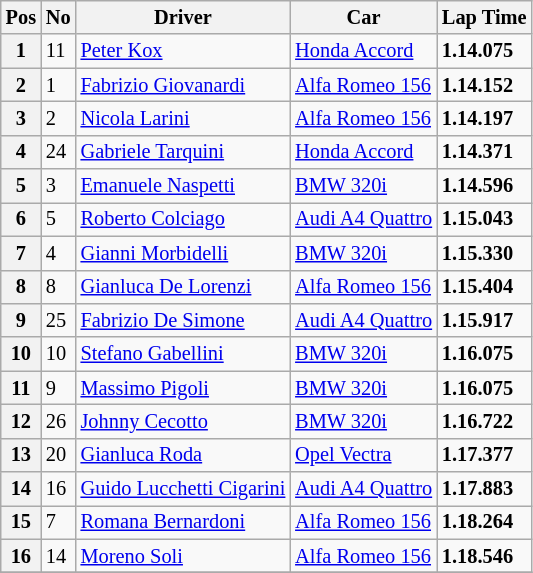<table class="wikitable" style="font-size: 85%;">
<tr>
<th>Pos</th>
<th>No</th>
<th>Driver</th>
<th>Car</th>
<th>Lap Time</th>
</tr>
<tr>
<th>1</th>
<td>11</td>
<td> <a href='#'>Peter Kox</a></td>
<td><a href='#'>Honda Accord</a></td>
<td><strong>1.14.075</strong></td>
</tr>
<tr>
<th>2</th>
<td>1</td>
<td> <a href='#'>Fabrizio Giovanardi</a></td>
<td><a href='#'>Alfa Romeo 156</a></td>
<td><strong>1.14.152</strong></td>
</tr>
<tr>
<th>3</th>
<td>2</td>
<td> <a href='#'>Nicola Larini</a></td>
<td><a href='#'>Alfa Romeo 156</a></td>
<td><strong>1.14.197</strong></td>
</tr>
<tr>
<th>4</th>
<td>24</td>
<td> <a href='#'>Gabriele Tarquini</a></td>
<td><a href='#'>Honda Accord</a></td>
<td><strong>1.14.371</strong></td>
</tr>
<tr>
<th>5</th>
<td>3</td>
<td> <a href='#'>Emanuele Naspetti</a></td>
<td><a href='#'>BMW 320i</a></td>
<td><strong>1.14.596</strong></td>
</tr>
<tr>
<th>6</th>
<td>5</td>
<td> <a href='#'>Roberto Colciago</a></td>
<td><a href='#'>Audi A4 Quattro</a></td>
<td><strong>1.15.043</strong></td>
</tr>
<tr>
<th>7</th>
<td>4</td>
<td> <a href='#'>Gianni Morbidelli</a></td>
<td><a href='#'>BMW 320i</a></td>
<td><strong>1.15.330</strong></td>
</tr>
<tr>
<th>8</th>
<td>8</td>
<td> <a href='#'>Gianluca De Lorenzi</a></td>
<td><a href='#'>Alfa Romeo 156</a></td>
<td><strong>1.15.404</strong></td>
</tr>
<tr>
<th>9</th>
<td>25</td>
<td> <a href='#'>Fabrizio De Simone</a></td>
<td><a href='#'>Audi A4 Quattro</a></td>
<td><strong>1.15.917</strong></td>
</tr>
<tr>
<th>10</th>
<td>10</td>
<td> <a href='#'>Stefano Gabellini</a></td>
<td><a href='#'>BMW 320i</a></td>
<td><strong>1.16.075</strong></td>
</tr>
<tr>
<th>11</th>
<td>9</td>
<td> <a href='#'>Massimo Pigoli</a></td>
<td><a href='#'>BMW 320i</a></td>
<td><strong>1.16.075</strong></td>
</tr>
<tr>
<th>12</th>
<td>26</td>
<td> <a href='#'>Johnny Cecotto</a></td>
<td><a href='#'>BMW 320i</a></td>
<td><strong>1.16.722</strong></td>
</tr>
<tr>
<th>13</th>
<td>20</td>
<td> <a href='#'>Gianluca Roda</a></td>
<td><a href='#'>Opel Vectra</a></td>
<td><strong>1.17.377</strong></td>
</tr>
<tr>
<th>14</th>
<td>16</td>
<td> <a href='#'>Guido Lucchetti Cigarini</a></td>
<td><a href='#'>Audi A4 Quattro</a></td>
<td><strong>1.17.883</strong></td>
</tr>
<tr>
<th>15</th>
<td>7</td>
<td> <a href='#'>Romana Bernardoni</a></td>
<td><a href='#'>Alfa Romeo 156</a></td>
<td><strong>1.18.264</strong></td>
</tr>
<tr>
<th>16</th>
<td>14</td>
<td> <a href='#'>Moreno Soli</a></td>
<td><a href='#'>Alfa Romeo 156</a></td>
<td><strong>1.18.546</strong></td>
</tr>
<tr>
</tr>
</table>
